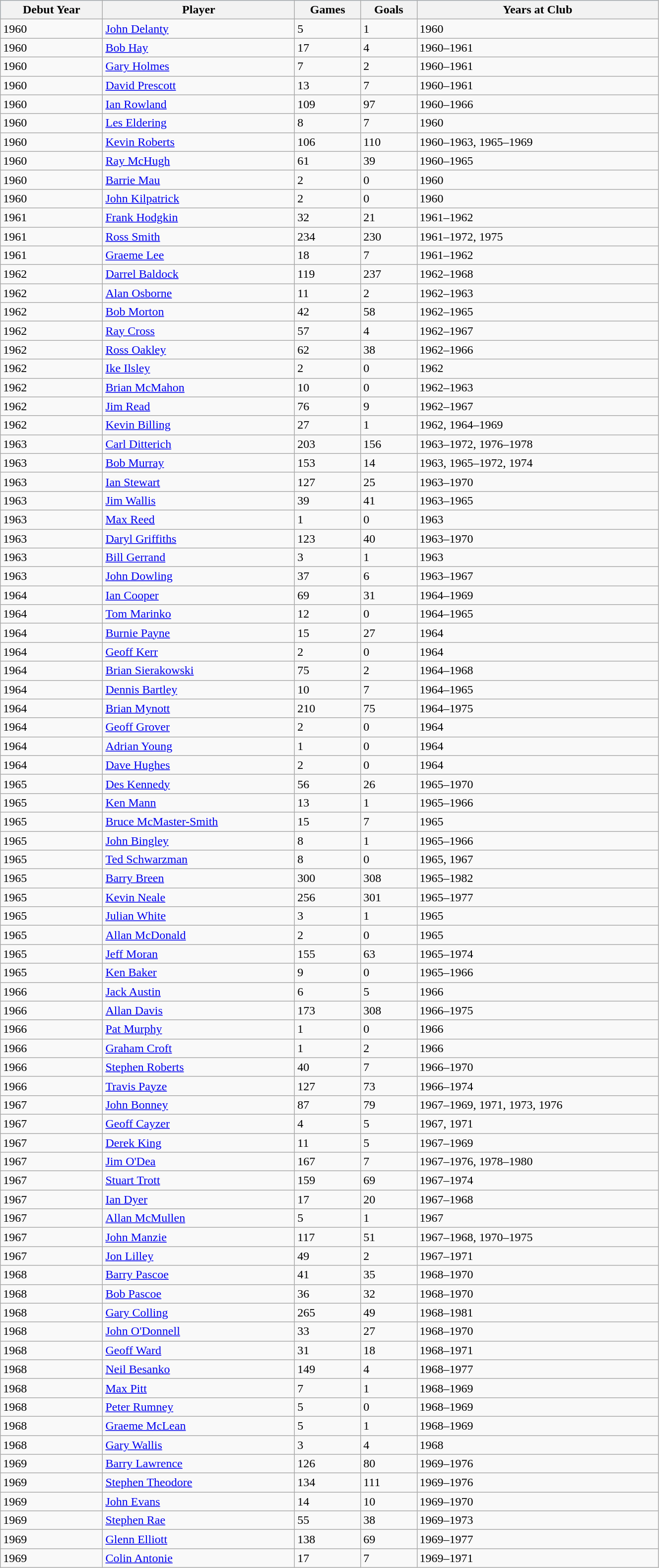<table class="wikitable" style="width:70%;">
<tr style="background:#87cefa;">
<th>Debut Year</th>
<th>Player</th>
<th>Games</th>
<th>Goals</th>
<th>Years at Club</th>
</tr>
<tr>
<td>1960</td>
<td><a href='#'>John Delanty</a></td>
<td>5</td>
<td>1</td>
<td>1960</td>
</tr>
<tr>
<td>1960</td>
<td><a href='#'>Bob Hay</a></td>
<td>17</td>
<td>4</td>
<td>1960–1961</td>
</tr>
<tr>
<td>1960</td>
<td><a href='#'>Gary Holmes</a></td>
<td>7</td>
<td>2</td>
<td>1960–1961</td>
</tr>
<tr>
<td>1960</td>
<td><a href='#'>David Prescott</a></td>
<td>13</td>
<td>7</td>
<td>1960–1961</td>
</tr>
<tr>
<td>1960</td>
<td><a href='#'>Ian Rowland</a></td>
<td>109</td>
<td>97</td>
<td>1960–1966</td>
</tr>
<tr>
<td>1960</td>
<td><a href='#'>Les Eldering</a></td>
<td>8</td>
<td>7</td>
<td>1960</td>
</tr>
<tr>
<td>1960</td>
<td><a href='#'>Kevin Roberts</a></td>
<td>106</td>
<td>110</td>
<td>1960–1963, 1965–1969</td>
</tr>
<tr>
<td>1960</td>
<td><a href='#'>Ray McHugh</a></td>
<td>61</td>
<td>39</td>
<td>1960–1965</td>
</tr>
<tr>
<td>1960</td>
<td><a href='#'>Barrie Mau</a></td>
<td>2</td>
<td>0</td>
<td>1960</td>
</tr>
<tr>
<td>1960</td>
<td><a href='#'>John Kilpatrick</a></td>
<td>2</td>
<td>0</td>
<td>1960</td>
</tr>
<tr>
<td>1961</td>
<td><a href='#'>Frank Hodgkin</a></td>
<td>32</td>
<td>21</td>
<td>1961–1962</td>
</tr>
<tr>
<td>1961</td>
<td><a href='#'>Ross Smith</a></td>
<td>234</td>
<td>230</td>
<td>1961–1972, 1975</td>
</tr>
<tr>
<td>1961</td>
<td><a href='#'>Graeme Lee</a></td>
<td>18</td>
<td>7</td>
<td>1961–1962</td>
</tr>
<tr>
<td>1962</td>
<td><a href='#'>Darrel Baldock</a></td>
<td>119</td>
<td>237</td>
<td>1962–1968</td>
</tr>
<tr>
<td>1962</td>
<td><a href='#'>Alan Osborne</a></td>
<td>11</td>
<td>2</td>
<td>1962–1963</td>
</tr>
<tr>
<td>1962</td>
<td><a href='#'>Bob Morton</a></td>
<td>42</td>
<td>58</td>
<td>1962–1965</td>
</tr>
<tr>
<td>1962</td>
<td><a href='#'>Ray Cross</a></td>
<td>57</td>
<td>4</td>
<td>1962–1967</td>
</tr>
<tr>
<td>1962</td>
<td><a href='#'>Ross Oakley</a></td>
<td>62</td>
<td>38</td>
<td>1962–1966</td>
</tr>
<tr>
<td>1962</td>
<td><a href='#'>Ike Ilsley</a></td>
<td>2</td>
<td>0</td>
<td>1962</td>
</tr>
<tr>
<td>1962</td>
<td><a href='#'>Brian McMahon</a></td>
<td>10</td>
<td>0</td>
<td>1962–1963</td>
</tr>
<tr>
<td>1962</td>
<td><a href='#'>Jim Read</a></td>
<td>76</td>
<td>9</td>
<td>1962–1967</td>
</tr>
<tr>
<td>1962</td>
<td><a href='#'>Kevin Billing</a></td>
<td>27</td>
<td>1</td>
<td>1962, 1964–1969</td>
</tr>
<tr>
<td>1963</td>
<td><a href='#'>Carl Ditterich</a></td>
<td>203</td>
<td>156</td>
<td>1963–1972, 1976–1978</td>
</tr>
<tr>
<td>1963</td>
<td><a href='#'>Bob Murray</a></td>
<td>153</td>
<td>14</td>
<td>1963, 1965–1972, 1974</td>
</tr>
<tr>
<td>1963</td>
<td><a href='#'>Ian Stewart</a></td>
<td>127</td>
<td>25</td>
<td>1963–1970</td>
</tr>
<tr>
<td>1963</td>
<td><a href='#'>Jim Wallis</a></td>
<td>39</td>
<td>41</td>
<td>1963–1965</td>
</tr>
<tr>
<td>1963</td>
<td><a href='#'>Max Reed</a></td>
<td>1</td>
<td>0</td>
<td>1963</td>
</tr>
<tr>
<td>1963</td>
<td><a href='#'>Daryl Griffiths</a></td>
<td>123</td>
<td>40</td>
<td>1963–1970</td>
</tr>
<tr>
<td>1963</td>
<td><a href='#'>Bill Gerrand</a></td>
<td>3</td>
<td>1</td>
<td>1963</td>
</tr>
<tr>
<td>1963</td>
<td><a href='#'>John Dowling</a></td>
<td>37</td>
<td>6</td>
<td>1963–1967</td>
</tr>
<tr>
<td>1964</td>
<td><a href='#'>Ian Cooper</a></td>
<td>69</td>
<td>31</td>
<td>1964–1969</td>
</tr>
<tr>
<td>1964</td>
<td><a href='#'>Tom Marinko</a></td>
<td>12</td>
<td>0</td>
<td>1964–1965</td>
</tr>
<tr>
<td>1964</td>
<td><a href='#'>Burnie Payne</a></td>
<td>15</td>
<td>27</td>
<td>1964</td>
</tr>
<tr>
<td>1964</td>
<td><a href='#'>Geoff Kerr</a></td>
<td>2</td>
<td>0</td>
<td>1964</td>
</tr>
<tr>
<td>1964</td>
<td><a href='#'>Brian Sierakowski</a></td>
<td>75</td>
<td>2</td>
<td>1964–1968</td>
</tr>
<tr>
<td>1964</td>
<td><a href='#'>Dennis Bartley</a></td>
<td>10</td>
<td>7</td>
<td>1964–1965</td>
</tr>
<tr>
<td>1964</td>
<td><a href='#'>Brian Mynott</a></td>
<td>210</td>
<td>75</td>
<td>1964–1975</td>
</tr>
<tr>
<td>1964</td>
<td><a href='#'>Geoff Grover</a></td>
<td>2</td>
<td>0</td>
<td>1964</td>
</tr>
<tr>
<td>1964</td>
<td><a href='#'>Adrian Young</a></td>
<td>1</td>
<td>0</td>
<td>1964</td>
</tr>
<tr>
<td>1964</td>
<td><a href='#'>Dave Hughes</a></td>
<td>2</td>
<td>0</td>
<td>1964</td>
</tr>
<tr>
<td>1965</td>
<td><a href='#'>Des Kennedy</a></td>
<td>56</td>
<td>26</td>
<td>1965–1970</td>
</tr>
<tr>
<td>1965</td>
<td><a href='#'>Ken Mann</a></td>
<td>13</td>
<td>1</td>
<td>1965–1966</td>
</tr>
<tr>
<td>1965</td>
<td><a href='#'>Bruce McMaster-Smith</a></td>
<td>15</td>
<td>7</td>
<td>1965</td>
</tr>
<tr>
<td>1965</td>
<td><a href='#'>John Bingley</a></td>
<td>8</td>
<td>1</td>
<td>1965–1966</td>
</tr>
<tr>
<td>1965</td>
<td><a href='#'>Ted Schwarzman</a></td>
<td>8</td>
<td>0</td>
<td>1965, 1967</td>
</tr>
<tr>
<td>1965</td>
<td><a href='#'>Barry Breen</a></td>
<td>300</td>
<td>308</td>
<td>1965–1982</td>
</tr>
<tr>
<td>1965</td>
<td><a href='#'>Kevin Neale</a></td>
<td>256</td>
<td>301</td>
<td>1965–1977</td>
</tr>
<tr>
<td>1965</td>
<td><a href='#'>Julian White</a></td>
<td>3</td>
<td>1</td>
<td>1965</td>
</tr>
<tr>
<td>1965</td>
<td><a href='#'>Allan McDonald</a></td>
<td>2</td>
<td>0</td>
<td>1965</td>
</tr>
<tr>
<td>1965</td>
<td><a href='#'>Jeff Moran</a></td>
<td>155</td>
<td>63</td>
<td>1965–1974</td>
</tr>
<tr>
<td>1965</td>
<td><a href='#'>Ken Baker</a></td>
<td>9</td>
<td>0</td>
<td>1965–1966</td>
</tr>
<tr>
<td>1966</td>
<td><a href='#'>Jack Austin</a></td>
<td>6</td>
<td>5</td>
<td>1966</td>
</tr>
<tr>
<td>1966</td>
<td><a href='#'>Allan Davis</a></td>
<td>173</td>
<td>308</td>
<td>1966–1975</td>
</tr>
<tr>
<td>1966</td>
<td><a href='#'>Pat Murphy</a></td>
<td>1</td>
<td>0</td>
<td>1966</td>
</tr>
<tr>
<td>1966</td>
<td><a href='#'>Graham Croft</a></td>
<td>1</td>
<td>2</td>
<td>1966</td>
</tr>
<tr>
<td>1966</td>
<td><a href='#'>Stephen Roberts</a></td>
<td>40</td>
<td>7</td>
<td>1966–1970</td>
</tr>
<tr>
<td>1966</td>
<td><a href='#'>Travis Payze</a></td>
<td>127</td>
<td>73</td>
<td>1966–1974</td>
</tr>
<tr>
<td>1967</td>
<td><a href='#'>John Bonney</a></td>
<td>87</td>
<td>79</td>
<td>1967–1969, 1971, 1973, 1976</td>
</tr>
<tr>
<td>1967</td>
<td><a href='#'>Geoff Cayzer</a></td>
<td>4</td>
<td>5</td>
<td>1967, 1971</td>
</tr>
<tr>
<td>1967</td>
<td><a href='#'>Derek King</a></td>
<td>11</td>
<td>5</td>
<td>1967–1969</td>
</tr>
<tr>
<td>1967</td>
<td><a href='#'>Jim O'Dea</a></td>
<td>167</td>
<td>7</td>
<td>1967–1976, 1978–1980</td>
</tr>
<tr>
<td>1967</td>
<td><a href='#'>Stuart Trott</a></td>
<td>159</td>
<td>69</td>
<td>1967–1974</td>
</tr>
<tr>
<td>1967</td>
<td><a href='#'>Ian Dyer</a></td>
<td>17</td>
<td>20</td>
<td>1967–1968</td>
</tr>
<tr>
<td>1967</td>
<td><a href='#'>Allan McMullen</a></td>
<td>5</td>
<td>1</td>
<td>1967</td>
</tr>
<tr>
<td>1967</td>
<td><a href='#'>John Manzie</a></td>
<td>117</td>
<td>51</td>
<td>1967–1968, 1970–1975</td>
</tr>
<tr>
<td>1967</td>
<td><a href='#'>Jon Lilley</a></td>
<td>49</td>
<td>2</td>
<td>1967–1971</td>
</tr>
<tr>
<td>1968</td>
<td><a href='#'>Barry Pascoe</a></td>
<td>41</td>
<td>35</td>
<td>1968–1970</td>
</tr>
<tr>
<td>1968</td>
<td><a href='#'>Bob Pascoe</a></td>
<td>36</td>
<td>32</td>
<td>1968–1970</td>
</tr>
<tr>
<td>1968</td>
<td><a href='#'>Gary Colling</a></td>
<td>265</td>
<td>49</td>
<td>1968–1981</td>
</tr>
<tr>
<td>1968</td>
<td><a href='#'>John O'Donnell</a></td>
<td>33</td>
<td>27</td>
<td>1968–1970</td>
</tr>
<tr>
<td>1968</td>
<td><a href='#'>Geoff Ward</a></td>
<td>31</td>
<td>18</td>
<td>1968–1971</td>
</tr>
<tr>
<td>1968</td>
<td><a href='#'>Neil Besanko</a></td>
<td>149</td>
<td>4</td>
<td>1968–1977</td>
</tr>
<tr>
<td>1968</td>
<td><a href='#'>Max Pitt</a></td>
<td>7</td>
<td>1</td>
<td>1968–1969</td>
</tr>
<tr>
<td>1968</td>
<td><a href='#'>Peter Rumney</a></td>
<td>5</td>
<td>0</td>
<td>1968–1969</td>
</tr>
<tr>
<td>1968</td>
<td><a href='#'>Graeme McLean</a></td>
<td>5</td>
<td>1</td>
<td>1968–1969</td>
</tr>
<tr>
<td>1968</td>
<td><a href='#'>Gary Wallis</a></td>
<td>3</td>
<td>4</td>
<td>1968</td>
</tr>
<tr>
<td>1969</td>
<td><a href='#'>Barry Lawrence</a></td>
<td>126</td>
<td>80</td>
<td>1969–1976</td>
</tr>
<tr>
<td>1969</td>
<td><a href='#'>Stephen Theodore</a></td>
<td>134</td>
<td>111</td>
<td>1969–1976</td>
</tr>
<tr>
<td>1969</td>
<td><a href='#'>John Evans</a></td>
<td>14</td>
<td>10</td>
<td>1969–1970</td>
</tr>
<tr>
<td>1969</td>
<td><a href='#'>Stephen Rae</a></td>
<td>55</td>
<td>38</td>
<td>1969–1973</td>
</tr>
<tr>
<td>1969</td>
<td><a href='#'>Glenn Elliott</a></td>
<td>138</td>
<td>69</td>
<td>1969–1977</td>
</tr>
<tr>
<td>1969</td>
<td><a href='#'>Colin Antonie</a></td>
<td>17</td>
<td>7</td>
<td>1969–1971</td>
</tr>
</table>
